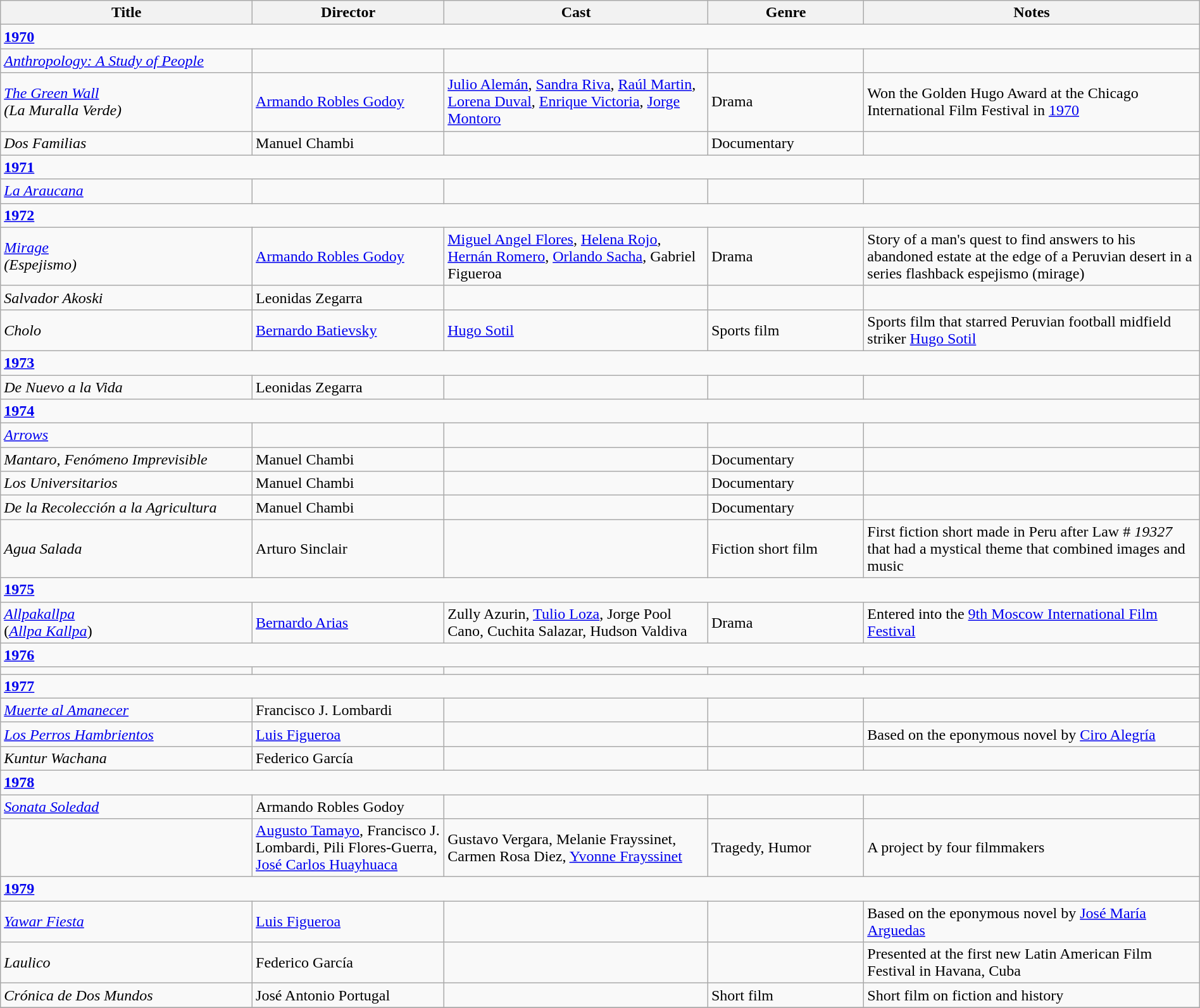<table class="wikitable" width= "100%">
<tr>
<th width=21%>Title</th>
<th width=16%>Director</th>
<th width=22%>Cast</th>
<th width=13%>Genre</th>
<th width=28%>Notes</th>
</tr>
<tr>
<td colspan="5" ><strong><a href='#'>1970</a></strong></td>
</tr>
<tr>
<td><em><a href='#'>Anthropology: A Study of People</a></em></td>
<td></td>
<td></td>
<td></td>
<td></td>
</tr>
<tr>
<td><em><a href='#'>The Green Wall</a></em><br><em>(La Muralla Verde)</em></td>
<td><a href='#'>Armando Robles Godoy</a></td>
<td><a href='#'>Julio Alemán</a>, <a href='#'>Sandra Riva</a>, <a href='#'>Raúl Martin</a>, <a href='#'>Lorena Duval</a>, <a href='#'>Enrique Victoria</a>, <a href='#'>Jorge Montoro</a></td>
<td>Drama</td>
<td>Won the Golden Hugo Award at the Chicago International Film Festival in <a href='#'>1970</a></td>
</tr>
<tr>
<td><em>Dos Familias</em></td>
<td>Manuel Chambi</td>
<td></td>
<td>Documentary</td>
<td></td>
</tr>
<tr>
<td colspan="5" ><strong><a href='#'>1971</a></strong></td>
</tr>
<tr>
<td><em><a href='#'>La Araucana</a></em></td>
<td></td>
<td></td>
<td></td>
<td></td>
</tr>
<tr>
<td colspan="5" ><strong><a href='#'>1972</a></strong></td>
</tr>
<tr>
<td><em><a href='#'>Mirage</a></em><br><em>(Espejismo)</em></td>
<td><a href='#'>Armando Robles Godoy</a></td>
<td><a href='#'>Miguel Angel Flores</a>, <a href='#'>Helena Rojo</a>, <a href='#'>Hernán Romero</a>, <a href='#'>Orlando Sacha</a>, Gabriel Figueroa</td>
<td>Drama</td>
<td>Story of a man's quest to find answers to his abandoned estate at the edge of a Peruvian desert in a series flashback espejismo (mirage)</td>
</tr>
<tr>
<td><em>Salvador Akoski</em></td>
<td>Leonidas Zegarra</td>
<td></td>
<td></td>
<td></td>
</tr>
<tr>
<td><em>Cholo</em></td>
<td><a href='#'>Bernardo Batievsky</a></td>
<td><a href='#'>Hugo Sotil</a></td>
<td>Sports film</td>
<td>Sports film that starred Peruvian football midfield striker <a href='#'>Hugo Sotil</a></td>
</tr>
<tr>
<td colspan="5" ><strong><a href='#'>1973</a></strong></td>
</tr>
<tr>
<td><em>De Nuevo a la Vida</em></td>
<td>Leonidas Zegarra</td>
<td></td>
<td></td>
<td></td>
</tr>
<tr>
<td colspan="5" ><strong><a href='#'>1974</a></strong></td>
</tr>
<tr>
<td><em><a href='#'>Arrows</a></em></td>
<td></td>
<td></td>
<td></td>
<td></td>
</tr>
<tr>
<td><em>Mantaro, Fenómeno Imprevisible</em></td>
<td>Manuel Chambi</td>
<td></td>
<td>Documentary</td>
<td></td>
</tr>
<tr>
<td><em>Los Universitarios</em></td>
<td>Manuel Chambi</td>
<td></td>
<td>Documentary</td>
<td></td>
</tr>
<tr>
<td><em>De la Recolección a la Agricultura</em></td>
<td>Manuel Chambi</td>
<td></td>
<td>Documentary</td>
<td></td>
</tr>
<tr>
<td><em>Agua Salada</em></td>
<td>Arturo Sinclair</td>
<td></td>
<td>Fiction short film</td>
<td>First fiction short made in Peru after Law # <em>19327</em> that had a mystical theme that combined images and music</td>
</tr>
<tr>
<td colspan="5" ><strong><a href='#'>1975</a></strong></td>
</tr>
<tr>
<td><em><a href='#'>Allpakallpa</a></em><br>(<em><a href='#'>Allpa Kallpa</a></em>)</td>
<td><a href='#'>Bernardo Arias</a></td>
<td>Zully Azurin, <a href='#'>Tulio Loza</a>, Jorge Pool Cano, Cuchita Salazar, Hudson Valdiva</td>
<td>Drama</td>
<td>Entered into the <a href='#'>9th Moscow International Film Festival</a></td>
</tr>
<tr>
<td colspan="5" ><strong><a href='#'>1976</a></strong></td>
</tr>
<tr>
<td></td>
<td></td>
<td></td>
<td></td>
<td></td>
</tr>
<tr>
<td colspan="5" ><strong><a href='#'>1977</a></strong></td>
</tr>
<tr>
<td><em><a href='#'>Muerte al Amanecer</a></em></td>
<td>Francisco J. Lombardi</td>
<td></td>
<td></td>
<td></td>
</tr>
<tr>
<td><em><a href='#'>Los Perros Hambrientos</a></em></td>
<td><a href='#'>Luis Figueroa</a></td>
<td></td>
<td></td>
<td>Based on the eponymous novel by <a href='#'>Ciro Alegría</a></td>
</tr>
<tr>
<td><em>Kuntur Wachana</em></td>
<td>Federico García</td>
<td></td>
<td></td>
<td></td>
</tr>
<tr>
<td colspan="5" ><strong><a href='#'>1978</a></strong></td>
</tr>
<tr>
<td><em><a href='#'>Sonata Soledad</a></em></td>
<td>Armando Robles Godoy</td>
<td></td>
<td></td>
<td></td>
</tr>
<tr>
<td></td>
<td><a href='#'>Augusto Tamayo</a>, Francisco J. Lombardi, Pili Flores-Guerra, <a href='#'>José Carlos Huayhuaca</a></td>
<td>Gustavo Vergara, Melanie Frayssinet, Carmen Rosa Diez, <a href='#'>Yvonne Frayssinet</a></td>
<td>Tragedy, Humor</td>
<td>A project by four filmmakers</td>
</tr>
<tr>
<td colspan="5" ><strong><a href='#'>1979</a></strong></td>
</tr>
<tr>
<td><em><a href='#'>Yawar Fiesta</a></em></td>
<td><a href='#'>Luis Figueroa</a></td>
<td></td>
<td></td>
<td>Based on the eponymous novel by <a href='#'>José María Arguedas</a></td>
</tr>
<tr>
<td><em>Laulico</em></td>
<td>Federico García</td>
<td></td>
<td></td>
<td>Presented at the first new Latin American Film Festival in Havana, Cuba</td>
</tr>
<tr>
<td><em>Crónica de Dos Mundos</em></td>
<td>José Antonio Portugal</td>
<td></td>
<td>Short film</td>
<td>Short film on fiction and history</td>
</tr>
<tr>
</tr>
</table>
